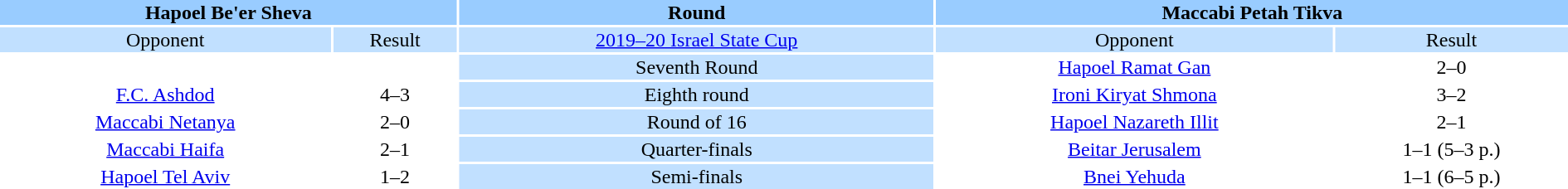<table width="100%" style="text-align:center">
<tr valign=top bgcolor=#99ccff>
<th colspan=2 style="width:1*">Hapoel Be'er Sheva</th>
<th><strong>Round</strong></th>
<th colspan=2 style="width:1*">Maccabi Petah Tikva</th>
</tr>
<tr valign=top bgcolor=#c1e0ff>
<td>Opponent</td>
<td>Result</td>
<td bgcolor=#c1e0ff><a href='#'>2019–20 Israel State Cup</a></td>
<td>Opponent</td>
<td>Result</td>
</tr>
<tr>
<td></td>
<td></td>
<td style="background:#c1e0ff;">Seventh Round</td>
<td><a href='#'>Hapoel Ramat Gan</a></td>
<td>2–0</td>
</tr>
<tr>
<td><a href='#'>F.C. Ashdod</a></td>
<td>4–3</td>
<td bgcolor=#c1e0ff>Eighth round</td>
<td><a href='#'>Ironi Kiryat Shmona</a></td>
<td>3–2</td>
</tr>
<tr>
<td><a href='#'>Maccabi Netanya</a></td>
<td>2–0</td>
<td bgcolor=#c1e0ff>Round of 16</td>
<td><a href='#'>Hapoel Nazareth Illit</a></td>
<td>2–1</td>
</tr>
<tr>
<td><a href='#'>Maccabi Haifa</a></td>
<td>2–1</td>
<td bgcolor=#c1e0ff>Quarter-finals</td>
<td><a href='#'>Beitar Jerusalem</a></td>
<td>1–1 (5–3 p.)</td>
</tr>
<tr>
<td><a href='#'>Hapoel Tel Aviv</a></td>
<td>1–2</td>
<td bgcolor=#c1e0ff>Semi-finals</td>
<td><a href='#'>Bnei Yehuda</a></td>
<td>1–1 (6–5 p.)</td>
</tr>
<tr>
</tr>
</table>
